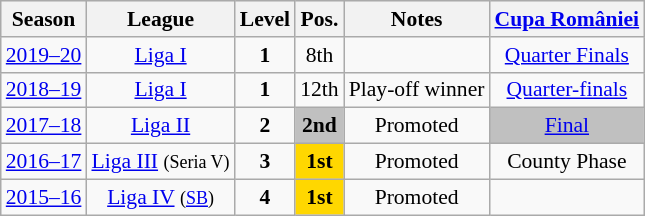<table class="wikitable" style="text-align:center; font-size:90%">
<tr style="background:#efefef;">
<th>Season</th>
<th>League</th>
<th>Level</th>
<th>Pos.</th>
<th>Notes</th>
<th><a href='#'>Cupa României</a></th>
</tr>
<tr>
<td><a href='#'>2019–20</a></td>
<td><a href='#'>Liga I</a></td>
<td><strong>1</strong></td>
<td>8th</td>
<td></td>
<td><a href='#'>Quarter Finals</a></td>
</tr>
<tr>
<td><a href='#'>2018–19</a></td>
<td align=center><a href='#'>Liga I</a></td>
<td align=center><strong>1</strong></td>
<td align=center>12th</td>
<td align=center>Play-off winner</td>
<td align=center><a href='#'>Quarter-finals</a></td>
</tr>
<tr>
<td><a href='#'>2017–18</a></td>
<td align=center><a href='#'>Liga II</a></td>
<td align=center><strong>2</strong></td>
<td align=center bgcolor=silver><strong>2nd</strong></td>
<td>Promoted</td>
<td align=center align=center bgcolor=silver><a href='#'>Final</a></td>
</tr>
<tr>
<td><a href='#'>2016–17</a></td>
<td align=center><a href='#'>Liga III</a> <small>(Seria V)</small></td>
<td align=center><strong>3</strong></td>
<td align=center bgcolor=gold><strong>1st</strong></td>
<td>Promoted</td>
<td align=center>County Phase</td>
</tr>
<tr>
<td><a href='#'>2015–16</a></td>
<td align=center><a href='#'>Liga IV</a> <small>(<a href='#'>SB</a>)</small></td>
<td align=center><strong>4</strong></td>
<td align=center bgcolor=gold><strong>1st</strong></td>
<td>Promoted</td>
<td></td>
</tr>
</table>
